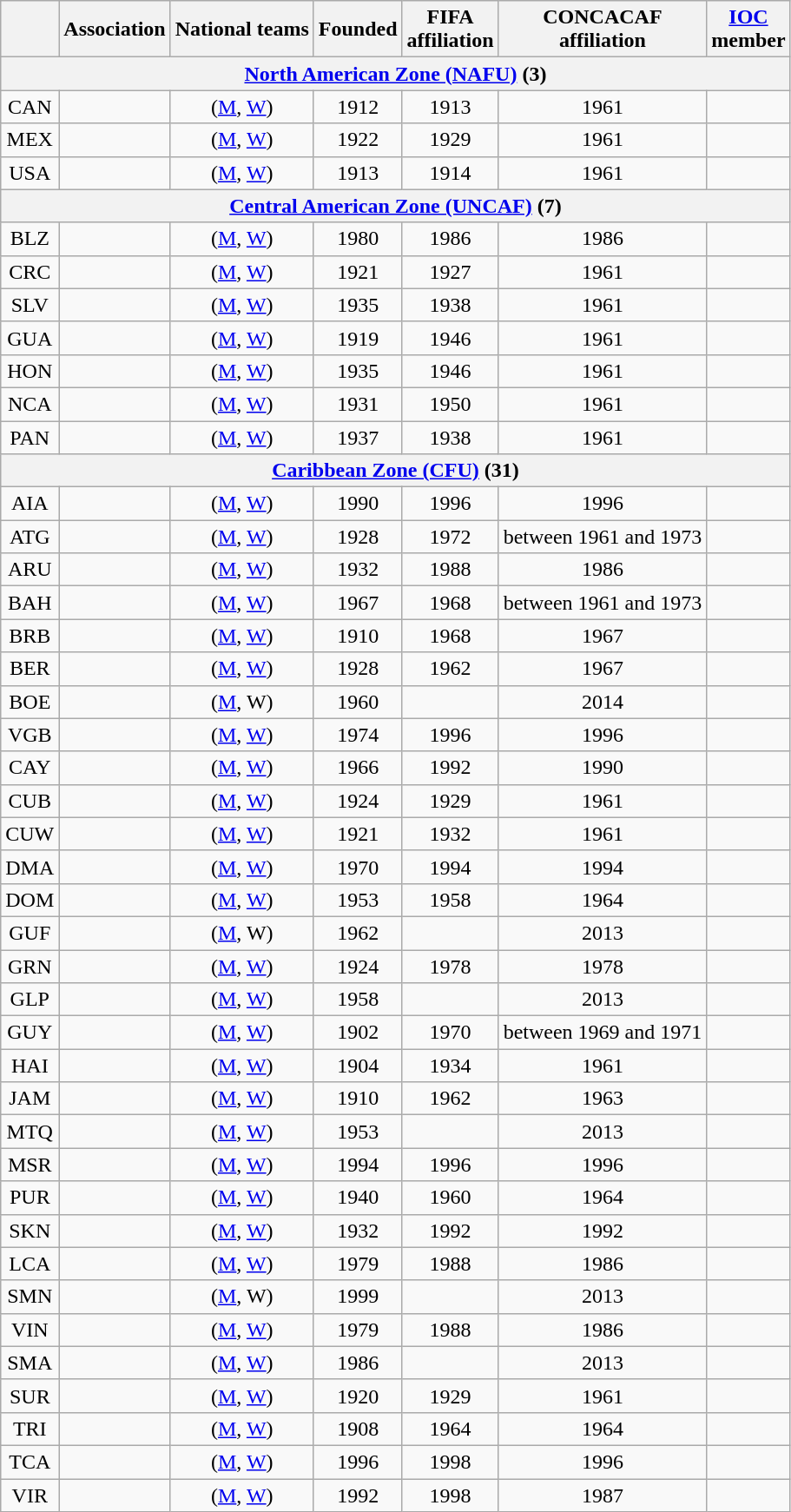<table class="wikitable sortable" style="text-align:center;">
<tr>
<th><a href='#'></a></th>
<th>Association</th>
<th class="unsortable">National teams</th>
<th>Founded</th>
<th>FIFA <br> affiliation</th>
<th>CONCACAF <br> affiliation</th>
<th><a href='#'>IOC</a> <br> member</th>
</tr>
<tr>
<th colspan="8"><a href='#'>North American Zone (NAFU)</a> (3)</th>
</tr>
<tr>
<td>CAN</td>
<td style="text-align:left;"></td>
<td>(<a href='#'>M</a>, <a href='#'>W</a>)</td>
<td>1912</td>
<td>1913</td>
<td>1961</td>
<td></td>
</tr>
<tr>
<td>MEX</td>
<td style="text-align:left;"></td>
<td>(<a href='#'>M</a>, <a href='#'>W</a>)</td>
<td>1922</td>
<td>1929</td>
<td>1961</td>
<td></td>
</tr>
<tr>
<td>USA</td>
<td style="text-align:left;"></td>
<td>(<a href='#'>M</a>, <a href='#'>W</a>)</td>
<td>1913</td>
<td>1914</td>
<td>1961</td>
<td></td>
</tr>
<tr>
<th colspan="8"><a href='#'>Central American Zone (UNCAF)</a> (7)</th>
</tr>
<tr>
<td>BLZ</td>
<td style="text-align:left;"></td>
<td>(<a href='#'>M</a>, <a href='#'>W</a>)</td>
<td>1980</td>
<td>1986</td>
<td>1986</td>
<td></td>
</tr>
<tr>
<td>CRC</td>
<td style="text-align:left;"></td>
<td>(<a href='#'>M</a>, <a href='#'>W</a>)</td>
<td>1921</td>
<td>1927</td>
<td>1961</td>
<td></td>
</tr>
<tr>
<td>SLV</td>
<td style="text-align:left;"></td>
<td>(<a href='#'>M</a>, <a href='#'>W</a>)</td>
<td>1935</td>
<td>1938</td>
<td>1961</td>
<td></td>
</tr>
<tr>
<td>GUA</td>
<td style="text-align:left;"></td>
<td>(<a href='#'>M</a>, <a href='#'>W</a>)</td>
<td>1919</td>
<td>1946</td>
<td>1961</td>
<td></td>
</tr>
<tr>
<td>HON</td>
<td style="text-align:left;"></td>
<td>(<a href='#'>M</a>, <a href='#'>W</a>)</td>
<td>1935</td>
<td>1946</td>
<td>1961</td>
<td></td>
</tr>
<tr>
<td>NCA</td>
<td style="text-align:left;"></td>
<td>(<a href='#'>M</a>, <a href='#'>W</a>)</td>
<td>1931</td>
<td>1950</td>
<td>1961</td>
<td></td>
</tr>
<tr>
<td>PAN</td>
<td style="text-align:left;"></td>
<td>(<a href='#'>M</a>, <a href='#'>W</a>)</td>
<td>1937</td>
<td>1938</td>
<td>1961</td>
<td></td>
</tr>
<tr>
<th colspan="8"><a href='#'>Caribbean Zone (CFU)</a> (31)</th>
</tr>
<tr>
<td>AIA</td>
<td style="text-align:left;"></td>
<td>(<a href='#'>M</a>, <a href='#'>W</a>)</td>
<td>1990</td>
<td>1996</td>
<td>1996</td>
<td></td>
</tr>
<tr>
<td>ATG</td>
<td style="text-align:left;"></td>
<td>(<a href='#'>M</a>, <a href='#'>W</a>)</td>
<td>1928</td>
<td>1972</td>
<td>between 1961 and 1973</td>
<td></td>
</tr>
<tr>
<td>ARU</td>
<td style="text-align:left;"></td>
<td>(<a href='#'>M</a>, <a href='#'>W</a>)</td>
<td>1932</td>
<td>1988</td>
<td>1986</td>
<td></td>
</tr>
<tr>
<td>BAH</td>
<td style="text-align:left;"></td>
<td>(<a href='#'>M</a>, <a href='#'>W</a>)</td>
<td>1967</td>
<td>1968</td>
<td>between 1961 and 1973</td>
<td></td>
</tr>
<tr>
<td>BRB</td>
<td style="text-align:left;"></td>
<td>(<a href='#'>M</a>, <a href='#'>W</a>)</td>
<td>1910</td>
<td>1968</td>
<td>1967</td>
<td></td>
</tr>
<tr>
<td>BER</td>
<td style="text-align:left;"></td>
<td>(<a href='#'>M</a>, <a href='#'>W</a>)</td>
<td>1928</td>
<td>1962</td>
<td>1967</td>
<td></td>
</tr>
<tr>
<td>BOE</td>
<td style="text-align:left;"></td>
<td>(<a href='#'>M</a>, W)</td>
<td>1960</td>
<td></td>
<td>2014</td>
<td></td>
</tr>
<tr>
<td>VGB</td>
<td style="text-align:left;"></td>
<td>(<a href='#'>M</a>, <a href='#'>W</a>)</td>
<td>1974</td>
<td>1996</td>
<td>1996</td>
<td></td>
</tr>
<tr>
<td>CAY</td>
<td style="text-align:left;"></td>
<td>(<a href='#'>M</a>, <a href='#'>W</a>)</td>
<td>1966</td>
<td>1992</td>
<td>1990</td>
<td></td>
</tr>
<tr>
<td>CUB</td>
<td style="text-align:left;"></td>
<td>(<a href='#'>M</a>, <a href='#'>W</a>)</td>
<td>1924</td>
<td>1929</td>
<td>1961</td>
<td></td>
</tr>
<tr>
<td>CUW</td>
<td style="text-align:left;"></td>
<td>(<a href='#'>M</a>, <a href='#'>W</a>)</td>
<td>1921</td>
<td>1932</td>
<td>1961</td>
<td></td>
</tr>
<tr>
<td>DMA</td>
<td style="text-align:left;"></td>
<td>(<a href='#'>M</a>, <a href='#'>W</a>)</td>
<td>1970</td>
<td>1994</td>
<td>1994</td>
<td></td>
</tr>
<tr>
<td>DOM</td>
<td style="text-align:left;"></td>
<td>(<a href='#'>M</a>, <a href='#'>W</a>)</td>
<td>1953</td>
<td>1958</td>
<td>1964</td>
<td></td>
</tr>
<tr>
<td>GUF</td>
<td style="text-align:left;"></td>
<td>(<a href='#'>M</a>, W)</td>
<td>1962</td>
<td></td>
<td>2013</td>
<td></td>
</tr>
<tr>
<td>GRN</td>
<td style="text-align:left;"></td>
<td>(<a href='#'>M</a>, <a href='#'>W</a>)</td>
<td>1924</td>
<td>1978</td>
<td>1978</td>
<td></td>
</tr>
<tr>
<td>GLP</td>
<td style="text-align:left;"></td>
<td>(<a href='#'>M</a>, <a href='#'>W</a>)</td>
<td>1958</td>
<td></td>
<td>2013</td>
<td></td>
</tr>
<tr>
<td>GUY</td>
<td style="text-align:left;"></td>
<td>(<a href='#'>M</a>, <a href='#'>W</a>)</td>
<td>1902</td>
<td>1970</td>
<td>between 1969 and 1971</td>
<td></td>
</tr>
<tr>
<td>HAI</td>
<td style="text-align:left;"></td>
<td>(<a href='#'>M</a>, <a href='#'>W</a>)</td>
<td>1904</td>
<td>1934</td>
<td>1961</td>
<td></td>
</tr>
<tr>
<td>JAM</td>
<td style="text-align:left;"></td>
<td>(<a href='#'>M</a>, <a href='#'>W</a>)</td>
<td>1910</td>
<td>1962</td>
<td>1963</td>
<td></td>
</tr>
<tr>
<td>MTQ</td>
<td style="text-align:left;"></td>
<td>(<a href='#'>M</a>, <a href='#'>W</a>)</td>
<td>1953</td>
<td></td>
<td>2013</td>
<td></td>
</tr>
<tr>
<td>MSR</td>
<td style="text-align:left;"></td>
<td>(<a href='#'>M</a>, <a href='#'>W</a>)</td>
<td>1994</td>
<td>1996</td>
<td>1996</td>
<td></td>
</tr>
<tr>
<td>PUR</td>
<td style="text-align:left;"></td>
<td>(<a href='#'>M</a>, <a href='#'>W</a>)</td>
<td>1940</td>
<td>1960</td>
<td>1964</td>
<td></td>
</tr>
<tr>
<td>SKN</td>
<td style="text-align:left;"></td>
<td>(<a href='#'>M</a>, <a href='#'>W</a>)</td>
<td>1932</td>
<td>1992</td>
<td>1992</td>
<td></td>
</tr>
<tr>
<td>LCA</td>
<td style="text-align:left;"></td>
<td>(<a href='#'>M</a>, <a href='#'>W</a>)</td>
<td>1979</td>
<td>1988</td>
<td>1986</td>
<td></td>
</tr>
<tr>
<td>SMN</td>
<td style="text-align:left;"></td>
<td>(<a href='#'>M</a>, W)</td>
<td>1999</td>
<td></td>
<td>2013</td>
<td></td>
</tr>
<tr>
<td>VIN</td>
<td style="text-align:left;"></td>
<td>(<a href='#'>M</a>, <a href='#'>W</a>)</td>
<td>1979</td>
<td>1988</td>
<td>1986</td>
<td></td>
</tr>
<tr>
<td>SMA</td>
<td style="text-align:left;"></td>
<td>(<a href='#'>M</a>, <a href='#'>W</a>)</td>
<td>1986</td>
<td></td>
<td>2013</td>
<td></td>
</tr>
<tr>
<td>SUR</td>
<td style="text-align:left;"></td>
<td>(<a href='#'>M</a>, <a href='#'>W</a>)</td>
<td>1920</td>
<td>1929</td>
<td>1961</td>
<td></td>
</tr>
<tr>
<td>TRI</td>
<td style="text-align:left;"></td>
<td>(<a href='#'>M</a>, <a href='#'>W</a>)</td>
<td>1908</td>
<td>1964</td>
<td>1964</td>
<td></td>
</tr>
<tr>
<td>TCA</td>
<td style="text-align:left;"></td>
<td>(<a href='#'>M</a>, <a href='#'>W</a>)</td>
<td>1996</td>
<td>1998</td>
<td>1996</td>
<td></td>
</tr>
<tr>
<td>VIR</td>
<td style="text-align:left;"></td>
<td>(<a href='#'>M</a>, <a href='#'>W</a>)</td>
<td>1992</td>
<td>1998</td>
<td>1987</td>
<td></td>
</tr>
</table>
